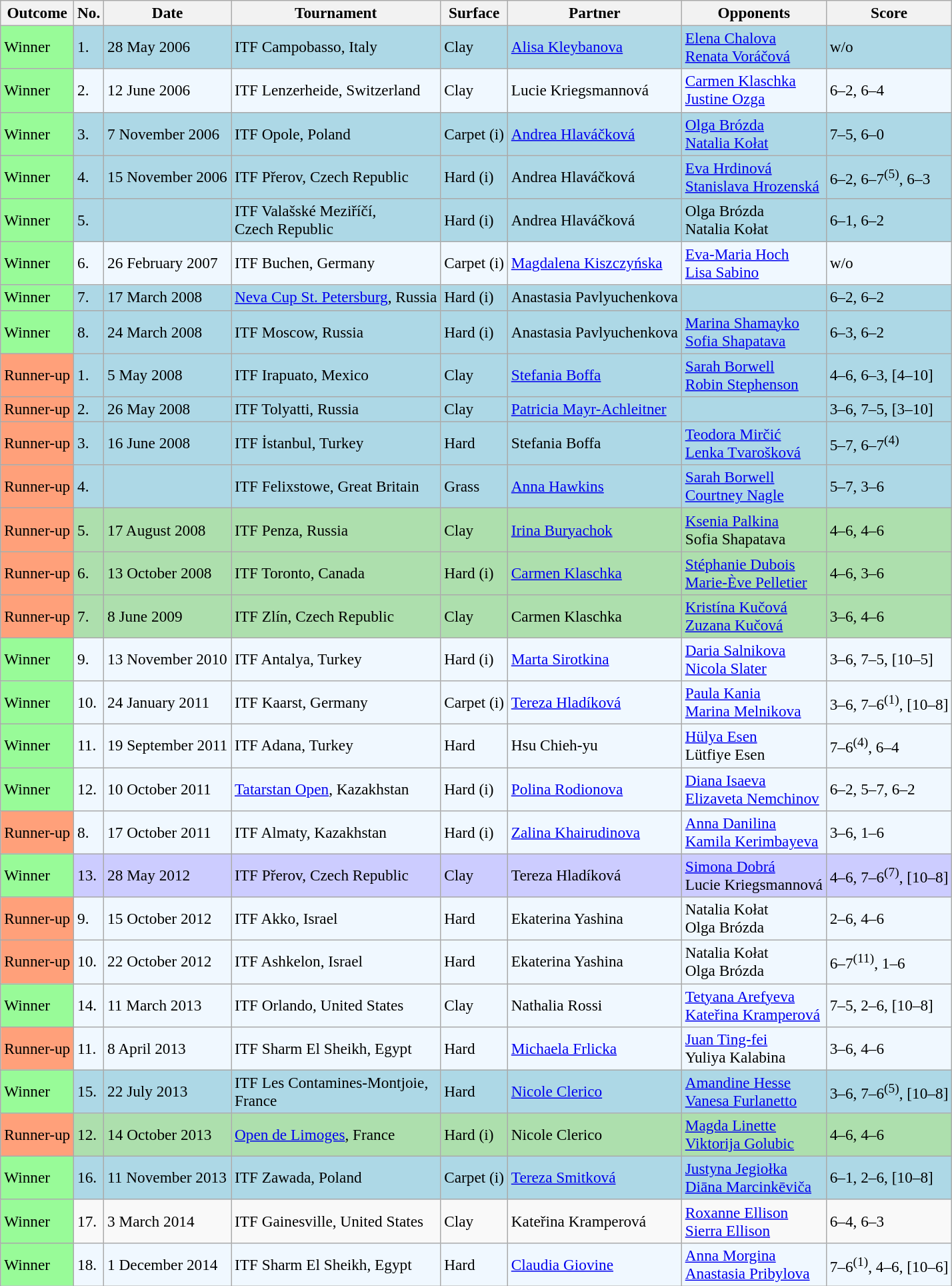<table class="sortable wikitable" style=font-size:97%>
<tr>
<th>Outcome</th>
<th>No.</th>
<th>Date</th>
<th>Tournament</th>
<th>Surface</th>
<th>Partner</th>
<th>Opponents</th>
<th class="unsortable">Score</th>
</tr>
<tr style="background:lightblue;">
<td bgcolor=98FB98>Winner</td>
<td>1.</td>
<td>28 May 2006</td>
<td>ITF Campobasso, Italy</td>
<td>Clay</td>
<td> <a href='#'>Alisa Kleybanova</a></td>
<td> <a href='#'>Elena Chalova</a> <br>  <a href='#'>Renata Voráčová</a></td>
<td>w/o</td>
</tr>
<tr style="background:#f0f8ff;">
<td bgcolor=98FB98>Winner</td>
<td>2.</td>
<td>12 June 2006</td>
<td>ITF Lenzerheide, Switzerland</td>
<td>Clay</td>
<td> Lucie Kriegsmannová</td>
<td> <a href='#'>Carmen Klaschka</a> <br>  <a href='#'>Justine Ozga</a></td>
<td>6–2, 6–4</td>
</tr>
<tr style="background:lightblue;">
<td bgcolor=98FB98>Winner</td>
<td>3.</td>
<td>7 November 2006</td>
<td>ITF Opole, Poland</td>
<td>Carpet (i)</td>
<td> <a href='#'>Andrea Hlaváčková</a></td>
<td> <a href='#'>Olga Brózda</a> <br>  <a href='#'>Natalia Kołat</a></td>
<td>7–5, 6–0</td>
</tr>
<tr style="background:lightblue;">
<td bgcolor=98FB98>Winner</td>
<td>4.</td>
<td>15 November 2006</td>
<td>ITF Přerov, Czech Republic</td>
<td>Hard (i)</td>
<td> Andrea Hlaváčková</td>
<td> <a href='#'>Eva Hrdinová</a> <br>  <a href='#'>Stanislava Hrozenská</a></td>
<td>6–2, 6–7<sup>(5)</sup>, 6–3</td>
</tr>
<tr style="background:lightblue;">
<td bgcolor=98FB98>Winner</td>
<td>5.</td>
<td></td>
<td>ITF Valašské Meziříčí, <br>Czech Republic</td>
<td>Hard (i)</td>
<td> Andrea Hlaváčková</td>
<td> Olga Brózda <br>  Natalia Kołat</td>
<td>6–1, 6–2</td>
</tr>
<tr style="background:#f0f8ff;">
<td bgcolor="98FB98">Winner</td>
<td>6.</td>
<td>26 February 2007</td>
<td>ITF Buchen, Germany</td>
<td>Carpet (i)</td>
<td> <a href='#'>Magdalena Kiszczyńska</a></td>
<td> <a href='#'>Eva-Maria Hoch</a> <br>  <a href='#'>Lisa Sabino</a></td>
<td>w/o</td>
</tr>
<tr style="background:lightblue;">
<td bgcolor="98FB98">Winner</td>
<td>7.</td>
<td>17 March 2008</td>
<td><a href='#'>Neva Cup St. Petersburg</a>, Russia</td>
<td>Hard (i)</td>
<td> Anastasia Pavlyuchenkova</td>
<td></td>
<td>6–2, 6–2</td>
</tr>
<tr style="background:lightblue;">
<td bgcolor="98FB98">Winner</td>
<td>8.</td>
<td>24 March 2008</td>
<td>ITF Moscow, Russia</td>
<td>Hard (i)</td>
<td> Anastasia Pavlyuchenkova</td>
<td> <a href='#'>Marina Shamayko</a> <br>  <a href='#'>Sofia Shapatava</a></td>
<td>6–3, 6–2</td>
</tr>
<tr style="background:lightblue;">
<td style="background:#ffa07a;">Runner-up</td>
<td>1.</td>
<td>5 May 2008</td>
<td>ITF Irapuato, Mexico</td>
<td>Clay</td>
<td> <a href='#'>Stefania Boffa</a></td>
<td> <a href='#'>Sarah Borwell</a> <br>  <a href='#'>Robin Stephenson</a></td>
<td>4–6, 6–3, [4–10]</td>
</tr>
<tr style="background:lightblue;">
<td style="background:#ffa07a;">Runner-up</td>
<td>2.</td>
<td>26 May 2008</td>
<td>ITF Tolyatti, Russia</td>
<td>Clay</td>
<td> <a href='#'>Patricia Mayr-Achleitner</a></td>
<td></td>
<td>3–6, 7–5, [3–10]</td>
</tr>
<tr style="background:lightblue;">
<td style="background:#ffa07a;">Runner-up</td>
<td>3.</td>
<td>16 June 2008</td>
<td>ITF İstanbul, Turkey</td>
<td>Hard</td>
<td> Stefania Boffa</td>
<td> <a href='#'>Teodora Mirčić</a> <br>  <a href='#'>Lenka Tvarošková</a></td>
<td>5–7, 6–7<sup>(4)</sup></td>
</tr>
<tr style="background:lightblue;">
<td style="background:#ffa07a;">Runner-up</td>
<td>4.</td>
<td></td>
<td>ITF Felixstowe, Great Britain</td>
<td>Grass</td>
<td> <a href='#'>Anna Hawkins</a></td>
<td> <a href='#'>Sarah Borwell</a> <br>  <a href='#'>Courtney Nagle</a></td>
<td>5–7, 3–6</td>
</tr>
<tr style="background:#addfad;">
<td style="background:#ffa07a;">Runner-up</td>
<td>5.</td>
<td>17 August 2008</td>
<td>ITF Penza, Russia</td>
<td>Clay</td>
<td> <a href='#'>Irina Buryachok</a></td>
<td> <a href='#'>Ksenia Palkina</a> <br>  Sofia Shapatava</td>
<td>4–6, 4–6</td>
</tr>
<tr style="background:#addfad;">
<td style="background:#ffa07a;">Runner-up</td>
<td>6.</td>
<td>13 October 2008</td>
<td>ITF Toronto, Canada</td>
<td>Hard (i)</td>
<td> <a href='#'>Carmen Klaschka</a></td>
<td> <a href='#'>Stéphanie Dubois</a> <br>  <a href='#'>Marie-Ève Pelletier</a></td>
<td>4–6, 3–6</td>
</tr>
<tr style="background:#addfad;">
<td style="background:#ffa07a;">Runner-up</td>
<td>7.</td>
<td>8 June 2009</td>
<td>ITF Zlín, Czech Republic</td>
<td>Clay</td>
<td> Carmen Klaschka</td>
<td> <a href='#'>Kristína Kučová</a> <br>  <a href='#'>Zuzana Kučová</a></td>
<td>3–6, 4–6</td>
</tr>
<tr style="background:#f0f8ff;">
<td style="background:#98fb98;">Winner</td>
<td>9.</td>
<td>13 November 2010</td>
<td>ITF Antalya, Turkey</td>
<td>Hard (i)</td>
<td> <a href='#'>Marta Sirotkina</a></td>
<td> <a href='#'>Daria Salnikova</a> <br>  <a href='#'>Nicola Slater</a></td>
<td>3–6, 7–5, [10–5]</td>
</tr>
<tr style="background:#f0f8ff;">
<td style="background:#98fb98;">Winner</td>
<td>10.</td>
<td>24 January 2011</td>
<td>ITF Kaarst, Germany</td>
<td>Carpet (i)</td>
<td> <a href='#'>Tereza Hladíková</a></td>
<td> <a href='#'>Paula Kania</a> <br>  <a href='#'>Marina Melnikova</a></td>
<td>3–6, 7–6<sup>(1)</sup>, [10–8]</td>
</tr>
<tr style="background:#f0f8ff;">
<td style="background:#98fb98;">Winner</td>
<td>11.</td>
<td>19 September 2011</td>
<td>ITF Adana, Turkey</td>
<td>Hard</td>
<td> Hsu Chieh-yu</td>
<td> <a href='#'>Hülya Esen</a> <br>  Lütfiye Esen</td>
<td>7–6<sup>(4)</sup>, 6–4</td>
</tr>
<tr style="background:#f0f8ff;">
<td style="background:#98fb98;">Winner</td>
<td>12.</td>
<td>10 October 2011</td>
<td><a href='#'>Tatarstan Open</a>, Kazakhstan</td>
<td>Hard (i)</td>
<td> <a href='#'>Polina Rodionova</a></td>
<td> <a href='#'>Diana Isaeva</a> <br>  <a href='#'>Elizaveta Nemchinov</a></td>
<td>6–2, 5–7, 6–2</td>
</tr>
<tr style="background:#f0f8ff;">
<td style="background:#ffa07a;">Runner-up</td>
<td>8.</td>
<td>17 October 2011</td>
<td>ITF Almaty, Kazakhstan</td>
<td>Hard (i)</td>
<td> <a href='#'>Zalina Khairudinova</a></td>
<td> <a href='#'>Anna Danilina</a> <br>  <a href='#'>Kamila Kerimbayeva</a></td>
<td>3–6, 1–6</td>
</tr>
<tr style="background:#ccccff;">
<td style="background:#98fb98;">Winner</td>
<td>13.</td>
<td>28 May 2012</td>
<td>ITF Přerov, Czech Republic</td>
<td>Clay</td>
<td> Tereza Hladíková</td>
<td> <a href='#'>Simona Dobrá</a> <br>  Lucie Kriegsmannová</td>
<td>4–6, 7–6<sup>(7)</sup>, [10–8]</td>
</tr>
<tr style="background:#f0f8ff;">
<td style="background:#ffa07a;">Runner-up</td>
<td>9.</td>
<td>15 October 2012</td>
<td>ITF Akko, Israel</td>
<td>Hard</td>
<td> Ekaterina Yashina</td>
<td> Natalia Kołat <br>  Olga Brózda</td>
<td>2–6, 4–6</td>
</tr>
<tr style="background:#f0f8ff;">
<td style="background:#ffa07a;">Runner-up</td>
<td>10.</td>
<td>22 October 2012</td>
<td>ITF Ashkelon, Israel</td>
<td>Hard</td>
<td> Ekaterina Yashina</td>
<td> Natalia Kołat <br>  Olga Brózda</td>
<td>6–7<sup>(11)</sup>, 1–6</td>
</tr>
<tr style="background:#f0f8ff;">
<td style="background:#98fb98;">Winner</td>
<td>14.</td>
<td>11 March 2013</td>
<td>ITF Orlando,  United States</td>
<td>Clay</td>
<td> Nathalia Rossi</td>
<td> <a href='#'>Tetyana Arefyeva</a> <br>  <a href='#'>Kateřina Kramperová</a></td>
<td>7–5, 2–6, [10–8]</td>
</tr>
<tr style="background:#f0f8ff;">
<td style="background:#ffa07a;">Runner-up</td>
<td>11.</td>
<td>8 April 2013</td>
<td>ITF Sharm El Sheikh, Egypt</td>
<td>Hard</td>
<td> <a href='#'>Michaela Frlicka</a></td>
<td> <a href='#'>Juan Ting-fei</a> <br>  Yuliya Kalabina</td>
<td>3–6, 4–6</td>
</tr>
<tr style="background:lightblue;">
<td style="background:#98fb98;">Winner</td>
<td>15.</td>
<td>22 July 2013</td>
<td>ITF Les Contamines-Montjoie, <br>France</td>
<td>Hard</td>
<td> <a href='#'>Nicole Clerico</a></td>
<td> <a href='#'>Amandine Hesse</a> <br>  <a href='#'>Vanesa Furlanetto</a></td>
<td>3–6, 7–6<sup>(5)</sup>, [10–8]</td>
</tr>
<tr style="background:#addfad;">
<td style="background:#ffa07a;">Runner-up</td>
<td>12.</td>
<td>14 October 2013</td>
<td><a href='#'>Open de Limoges</a>, France</td>
<td>Hard (i)</td>
<td> Nicole Clerico</td>
<td> <a href='#'>Magda Linette</a> <br>  <a href='#'>Viktorija Golubic</a></td>
<td>4–6, 4–6</td>
</tr>
<tr style="background:lightblue;">
<td style="background:#98fb98;">Winner</td>
<td>16.</td>
<td>11 November 2013</td>
<td>ITF Zawada, Poland</td>
<td>Carpet (i)</td>
<td> <a href='#'>Tereza Smitková</a></td>
<td> <a href='#'>Justyna Jegiołka</a> <br>  <a href='#'>Diāna Marcinkēviča</a></td>
<td>6–1, 2–6, [10–8]</td>
</tr>
<tr>
<td style="background:#98fb98;">Winner</td>
<td>17.</td>
<td>3 March 2014</td>
<td>ITF Gainesville, United States</td>
<td>Clay</td>
<td> Kateřina Kramperová</td>
<td> <a href='#'>Roxanne Ellison</a> <br>  <a href='#'>Sierra Ellison</a></td>
<td>6–4, 6–3</td>
</tr>
<tr style="background:#f0f8ff;">
<td style="background:#98fb98;">Winner</td>
<td>18.</td>
<td>1 December 2014</td>
<td>ITF Sharm El Sheikh, Egypt</td>
<td>Hard</td>
<td> <a href='#'>Claudia Giovine</a></td>
<td> <a href='#'>Anna Morgina</a> <br>  <a href='#'>Anastasia Pribylova</a></td>
<td>7–6<sup>(1)</sup>, 4–6, [10–6]</td>
</tr>
</table>
